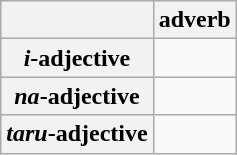<table class="wikitable">
<tr>
<th></th>
<th>adverb</th>
</tr>
<tr>
<th><em>i</em>-adjective</th>
<td></td>
</tr>
<tr>
<th><em>na</em>-adjective</th>
<td></td>
</tr>
<tr>
<th><em>taru</em>-adjective</th>
<td></td>
</tr>
</table>
